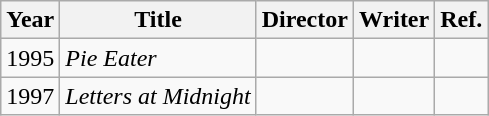<table class="wikitable">
<tr>
<th>Year</th>
<th>Title</th>
<th>Director</th>
<th>Writer</th>
<th>Ref.</th>
</tr>
<tr>
<td>1995</td>
<td><em>Pie Eater</em></td>
<td></td>
<td></td>
<td></td>
</tr>
<tr>
<td>1997</td>
<td><em>Letters at Midnight</em></td>
<td></td>
<td></td>
<td></td>
</tr>
</table>
